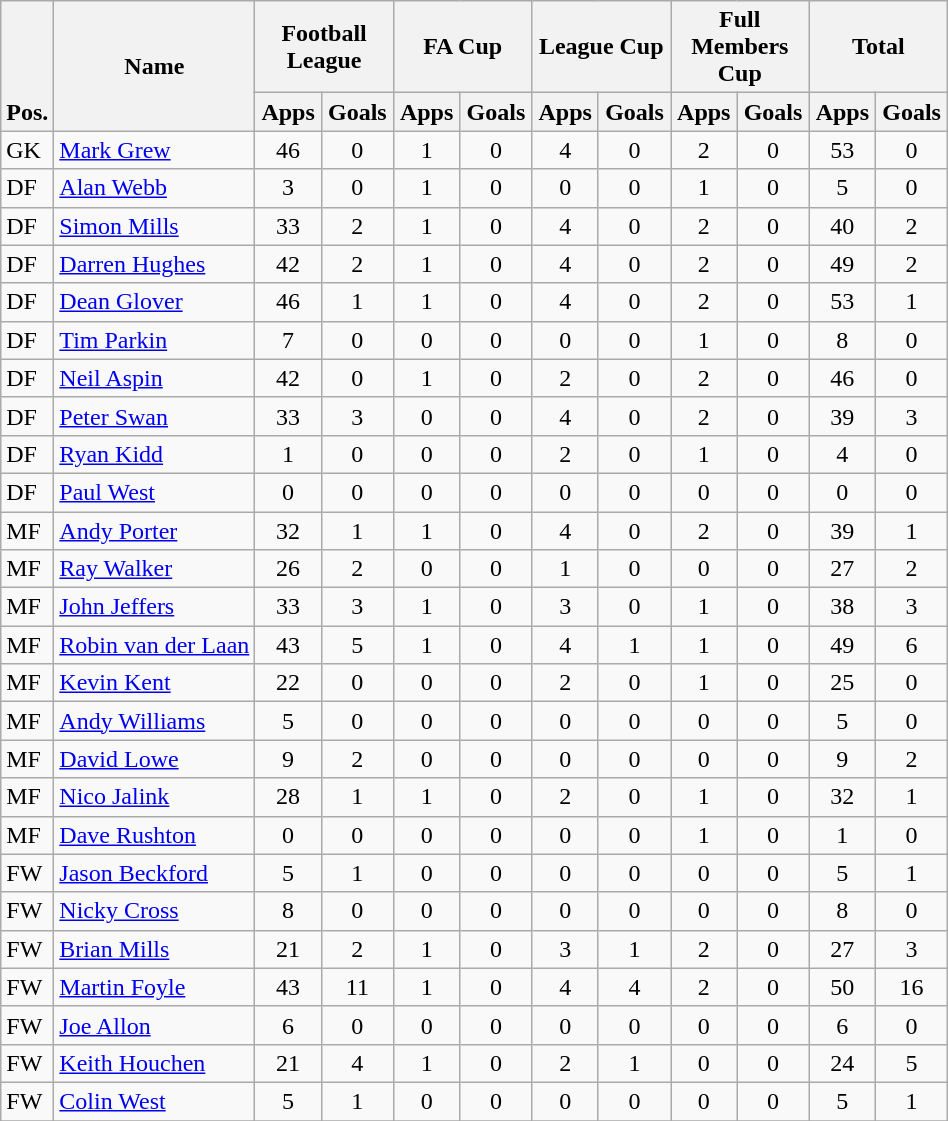<table class="wikitable" style="text-align:center">
<tr>
<th rowspan="2" valign="bottom">Pos.</th>
<th rowspan="2">Name</th>
<th colspan="2" width="85">Football League</th>
<th colspan="2" width="85">FA Cup</th>
<th colspan="2" width="85">League Cup</th>
<th colspan="2" width="85">Full Members Cup</th>
<th colspan="2" width="85">Total</th>
</tr>
<tr>
<th>Apps</th>
<th>Goals</th>
<th>Apps</th>
<th>Goals</th>
<th>Apps</th>
<th>Goals</th>
<th>Apps</th>
<th>Goals</th>
<th>Apps</th>
<th>Goals</th>
</tr>
<tr>
<td align="left">GK</td>
<td align="left"> <a href='#'>Mark Grew</a></td>
<td>46</td>
<td>0</td>
<td>1</td>
<td>0</td>
<td>4</td>
<td>0</td>
<td>2</td>
<td>0</td>
<td>53</td>
<td>0</td>
</tr>
<tr>
<td align="left">DF</td>
<td align="left"> <a href='#'>Alan Webb</a></td>
<td>3</td>
<td>0</td>
<td>1</td>
<td>0</td>
<td>0</td>
<td>0</td>
<td>1</td>
<td>0</td>
<td>5</td>
<td>0</td>
</tr>
<tr>
<td align="left">DF</td>
<td align="left"> <a href='#'>Simon Mills</a></td>
<td>33</td>
<td>2</td>
<td>1</td>
<td>0</td>
<td>4</td>
<td>0</td>
<td>2</td>
<td>0</td>
<td>40</td>
<td>2</td>
</tr>
<tr>
<td align="left">DF</td>
<td align="left"> <a href='#'>Darren Hughes</a></td>
<td>42</td>
<td>2</td>
<td>1</td>
<td>0</td>
<td>4</td>
<td>0</td>
<td>2</td>
<td>0</td>
<td>49</td>
<td>2</td>
</tr>
<tr>
<td align="left">DF</td>
<td align="left"> <a href='#'>Dean Glover</a></td>
<td>46</td>
<td>1</td>
<td>1</td>
<td>0</td>
<td>4</td>
<td>0</td>
<td>2</td>
<td>0</td>
<td>53</td>
<td>1</td>
</tr>
<tr>
<td align="left">DF</td>
<td align="left"> <a href='#'>Tim Parkin</a></td>
<td>7</td>
<td>0</td>
<td>0</td>
<td>0</td>
<td>0</td>
<td>0</td>
<td>1</td>
<td>0</td>
<td>8</td>
<td>0</td>
</tr>
<tr>
<td align="left">DF</td>
<td align="left"> <a href='#'>Neil Aspin</a></td>
<td>42</td>
<td>0</td>
<td>1</td>
<td>0</td>
<td>2</td>
<td>0</td>
<td>2</td>
<td>0</td>
<td>46</td>
<td>0</td>
</tr>
<tr>
<td align="left">DF</td>
<td align="left"> <a href='#'>Peter Swan</a></td>
<td>33</td>
<td>3</td>
<td>0</td>
<td>0</td>
<td>4</td>
<td>0</td>
<td>2</td>
<td>0</td>
<td>39</td>
<td>3</td>
</tr>
<tr>
<td align="left">DF</td>
<td align="left"> <a href='#'>Ryan Kidd</a></td>
<td>1</td>
<td>0</td>
<td>0</td>
<td>0</td>
<td>2</td>
<td>0</td>
<td>1</td>
<td>0</td>
<td>4</td>
<td>0</td>
</tr>
<tr>
<td align="left">DF</td>
<td align="left"> <a href='#'>Paul West</a></td>
<td>0</td>
<td>0</td>
<td>0</td>
<td>0</td>
<td>0</td>
<td>0</td>
<td>0</td>
<td>0</td>
<td>0</td>
<td>0</td>
</tr>
<tr>
<td align="left">MF</td>
<td align="left"> <a href='#'>Andy Porter</a></td>
<td>32</td>
<td>1</td>
<td>1</td>
<td>0</td>
<td>4</td>
<td>0</td>
<td>2</td>
<td>0</td>
<td>39</td>
<td>1</td>
</tr>
<tr>
<td align="left">MF</td>
<td align="left"> <a href='#'>Ray Walker</a></td>
<td>26</td>
<td>2</td>
<td>0</td>
<td>0</td>
<td>1</td>
<td>0</td>
<td>0</td>
<td>0</td>
<td>27</td>
<td>2</td>
</tr>
<tr>
<td align="left">MF</td>
<td align="left"> <a href='#'>John Jeffers</a></td>
<td>33</td>
<td>3</td>
<td>1</td>
<td>0</td>
<td>3</td>
<td>0</td>
<td>1</td>
<td>0</td>
<td>38</td>
<td>3</td>
</tr>
<tr>
<td align="left">MF</td>
<td align="left"> <a href='#'>Robin van der Laan</a></td>
<td>43</td>
<td>5</td>
<td>1</td>
<td>0</td>
<td>4</td>
<td>1</td>
<td>1</td>
<td>0</td>
<td>49</td>
<td>6</td>
</tr>
<tr>
<td align="left">MF</td>
<td align="left"> <a href='#'>Kevin Kent</a></td>
<td>22</td>
<td>0</td>
<td>0</td>
<td>0</td>
<td>2</td>
<td>0</td>
<td>1</td>
<td>0</td>
<td>25</td>
<td>0</td>
</tr>
<tr>
<td align="left">MF</td>
<td align="left"> <a href='#'>Andy Williams</a></td>
<td>5</td>
<td>0</td>
<td>0</td>
<td>0</td>
<td>0</td>
<td>0</td>
<td>0</td>
<td>0</td>
<td>5</td>
<td>0</td>
</tr>
<tr>
<td align="left">MF</td>
<td align="left"> <a href='#'>David Lowe</a></td>
<td>9</td>
<td>2</td>
<td>0</td>
<td>0</td>
<td>0</td>
<td>0</td>
<td>0</td>
<td>0</td>
<td>9</td>
<td>2</td>
</tr>
<tr>
<td align="left">MF</td>
<td align="left"> <a href='#'>Nico Jalink</a></td>
<td>28</td>
<td>1</td>
<td>1</td>
<td>0</td>
<td>2</td>
<td>0</td>
<td>1</td>
<td>0</td>
<td>32</td>
<td>1</td>
</tr>
<tr>
<td align="left">MF</td>
<td align="left"> <a href='#'>Dave Rushton</a></td>
<td>0</td>
<td>0</td>
<td>0</td>
<td>0</td>
<td>0</td>
<td>0</td>
<td>1</td>
<td>0</td>
<td>1</td>
<td>0</td>
</tr>
<tr>
<td align="left">FW</td>
<td align="left"> <a href='#'>Jason Beckford</a></td>
<td>5</td>
<td>1</td>
<td>0</td>
<td>0</td>
<td>0</td>
<td>0</td>
<td>0</td>
<td>0</td>
<td>5</td>
<td>1</td>
</tr>
<tr>
<td align="left">FW</td>
<td align="left"> <a href='#'>Nicky Cross</a></td>
<td>8</td>
<td>0</td>
<td>0</td>
<td>0</td>
<td>0</td>
<td>0</td>
<td>0</td>
<td>0</td>
<td>8</td>
<td>0</td>
</tr>
<tr>
<td align="left">FW</td>
<td align="left"> <a href='#'>Brian Mills</a></td>
<td>21</td>
<td>2</td>
<td>1</td>
<td>0</td>
<td>3</td>
<td>1</td>
<td>2</td>
<td>0</td>
<td>27</td>
<td>3</td>
</tr>
<tr>
<td align="left">FW</td>
<td align="left"> <a href='#'>Martin Foyle</a></td>
<td>43</td>
<td>11</td>
<td>1</td>
<td>0</td>
<td>4</td>
<td>4</td>
<td>2</td>
<td>0</td>
<td>50</td>
<td>16</td>
</tr>
<tr>
<td align="left">FW</td>
<td align="left"> <a href='#'>Joe Allon</a></td>
<td>6</td>
<td>0</td>
<td>0</td>
<td>0</td>
<td>0</td>
<td>0</td>
<td>0</td>
<td>0</td>
<td>6</td>
<td>0</td>
</tr>
<tr>
<td align="left">FW</td>
<td align="left"> <a href='#'>Keith Houchen</a></td>
<td>21</td>
<td>4</td>
<td>1</td>
<td>0</td>
<td>2</td>
<td>1</td>
<td>0</td>
<td>0</td>
<td>24</td>
<td>5</td>
</tr>
<tr>
<td align="left">FW</td>
<td align="left"> <a href='#'>Colin West</a></td>
<td>5</td>
<td>1</td>
<td>0</td>
<td>0</td>
<td>0</td>
<td>0</td>
<td>0</td>
<td>0</td>
<td>5</td>
<td>1</td>
</tr>
<tr>
</tr>
</table>
